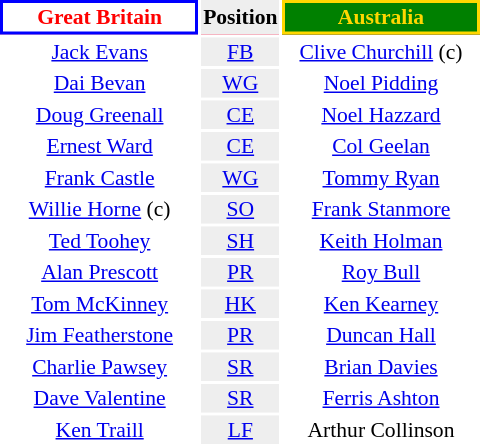<table align=right style="font-size:90%; margin-left:1em">
<tr bgcolor=#FF0033>
<th align="centre" width="126" style="border: 2px solid blue; background: white; color: red">Great Britain</th>
<th align="center" style="background: #eeeeee; color: black">Position</th>
<th align="centre" width="126" style="border: 2px solid gold; background: green; color: gold">Australia</th>
</tr>
<tr align="center">
<td><a href='#'>Jack Evans</a></td>
<td style="background: #eeeeee"><a href='#'>FB</a></td>
<td><a href='#'>Clive Churchill</a> (c)</td>
</tr>
<tr align="center">
<td><a href='#'>Dai Bevan</a></td>
<td style="background: #eeeeee"><a href='#'>WG</a></td>
<td><a href='#'>Noel Pidding</a></td>
</tr>
<tr align="center">
<td><a href='#'>Doug Greenall</a></td>
<td style="background: #eeeeee"><a href='#'>CE</a></td>
<td><a href='#'>Noel Hazzard</a></td>
</tr>
<tr align="center">
<td><a href='#'>Ernest Ward</a></td>
<td style="background: #eeeeee"><a href='#'>CE</a></td>
<td><a href='#'>Col Geelan</a></td>
</tr>
<tr align="center">
<td><a href='#'>Frank Castle</a></td>
<td style="background: #eeeeee"><a href='#'>WG</a></td>
<td><a href='#'>Tommy Ryan</a></td>
</tr>
<tr align="center">
<td><a href='#'>Willie Horne</a> (c)</td>
<td style="background: #eeeeee"><a href='#'>SO</a></td>
<td><a href='#'>Frank Stanmore</a></td>
</tr>
<tr align="center">
<td><a href='#'>Ted Toohey</a></td>
<td style="background: #eeeeee"><a href='#'>SH</a></td>
<td><a href='#'>Keith Holman</a></td>
</tr>
<tr align="center">
<td><a href='#'>Alan Prescott</a></td>
<td style="background: #eeeeee"><a href='#'>PR</a></td>
<td><a href='#'>Roy Bull</a></td>
</tr>
<tr align="center">
<td><a href='#'>Tom McKinney</a></td>
<td style="background: #eeeeee"><a href='#'>HK</a></td>
<td><a href='#'>Ken Kearney</a></td>
</tr>
<tr align="center">
<td><a href='#'>Jim Featherstone</a></td>
<td style="background: #eeeeee"><a href='#'>PR</a></td>
<td><a href='#'>Duncan Hall</a></td>
</tr>
<tr align="center">
<td><a href='#'>Charlie Pawsey</a></td>
<td style="background: #eeeeee"><a href='#'>SR</a></td>
<td><a href='#'>Brian Davies</a></td>
</tr>
<tr align="center">
<td><a href='#'>Dave Valentine</a></td>
<td style="background: #eeeeee"><a href='#'>SR</a></td>
<td><a href='#'>Ferris Ashton</a></td>
</tr>
<tr align="center">
<td><a href='#'>Ken Traill</a></td>
<td style="background: #eeeeee"><a href='#'>LF</a></td>
<td>Arthur Collinson</td>
</tr>
</table>
